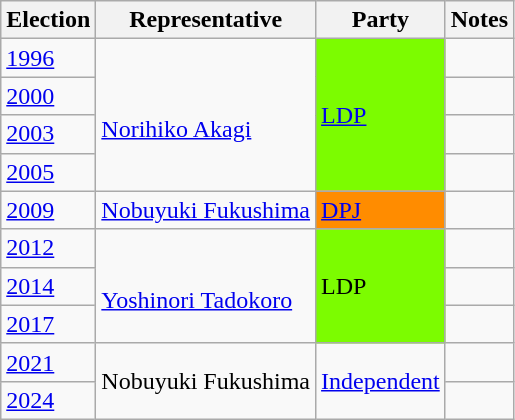<table class=wikitable>
<tr valign=bottom>
<th>Election</th>
<th>Representative</th>
<th>Party</th>
<th>Notes</th>
</tr>
<tr>
<td><a href='#'>1996</a></td>
<td rowspan="4"><br><a href='#'>Norihiko Akagi</a></td>
<td rowspan="4" style="background:lawngreen"><a href='#'>LDP</a></td>
<td></td>
</tr>
<tr>
<td><a href='#'>2000</a></td>
<td></td>
</tr>
<tr>
<td><a href='#'>2003</a></td>
<td></td>
</tr>
<tr>
<td><a href='#'>2005</a></td>
<td></td>
</tr>
<tr>
<td><a href='#'>2009</a></td>
<td><a href='#'>Nobuyuki Fukushima</a></td>
<td style="background:darkorange"><a href='#'>DPJ</a></td>
<td></td>
</tr>
<tr>
<td><a href='#'>2012</a></td>
<td rowspan="3"><br><a href='#'>Yoshinori Tadokoro</a></td>
<td rowspan ="3" style="background:lawngreen">LDP</td>
<td></td>
</tr>
<tr>
<td><a href='#'>2014</a></td>
<td></td>
</tr>
<tr>
<td><a href='#'>2017</a></td>
<td></td>
</tr>
<tr>
<td><a href='#'>2021</a></td>
<td rowspan="2">Nobuyuki Fukushima</td>
<td rowspan="2"><a href='#'>Independent</a></td>
<td></td>
</tr>
<tr>
<td><a href='#'>2024</a></td>
<td></td>
</tr>
</table>
